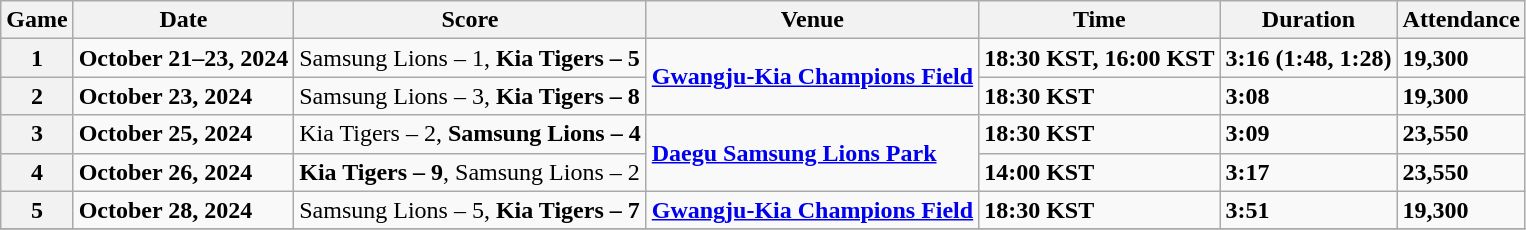<table class="wikitable sortable">
<tr>
<th>Game</th>
<th>Date</th>
<th>Score</th>
<th>Venue</th>
<th>Time</th>
<th>Duration</th>
<th>Attendance</th>
</tr>
<tr>
<th>1</th>
<td><strong>October 21–23, 2024</strong></td>
<td>Samsung Lions – 1, <strong>Kia Tigers – 5</strong></td>
<td rowspan="2"><strong><a href='#'>Gwangju-Kia Champions Field</a></strong></td>
<td><strong>18:30 KST, 16:00 KST</strong></td>
<td><strong>3:16 (1:48, 1:28)</strong></td>
<td><strong>19,300</strong></td>
</tr>
<tr>
<th>2</th>
<td><strong>October 23, 2024</strong></td>
<td>Samsung Lions – 3, <strong>Kia Tigers – 8</strong></td>
<td><strong>18:30 KST</strong></td>
<td><strong>3:08</strong></td>
<td><strong>19,300</strong></td>
</tr>
<tr>
<th>3</th>
<td><strong>October 25, 2024</strong></td>
<td>Kia Tigers – 2, <strong>Samsung Lions – 4</strong></td>
<td rowspan="2"><strong><a href='#'>Daegu Samsung Lions Park</a></strong></td>
<td><strong>18:30 KST</strong></td>
<td><strong>3:09</strong></td>
<td><strong>23,550</strong></td>
</tr>
<tr>
<th>4</th>
<td><strong>October 26, 2024</strong></td>
<td><strong>Kia Tigers – 9</strong>, Samsung Lions – 2</td>
<td><strong>14:00 KST</strong></td>
<td><strong>3:17</strong></td>
<td><strong>23,550</strong></td>
</tr>
<tr>
<th>5</th>
<td><strong>October 28, 2024</strong></td>
<td>Samsung Lions – 5, <strong>Kia Tigers – 7</strong></td>
<td><strong><a href='#'>Gwangju-Kia Champions Field</a></strong></td>
<td><strong>18:30 KST</strong></td>
<td><strong>3:51</strong></td>
<td><strong>19,300</strong></td>
</tr>
<tr>
</tr>
</table>
